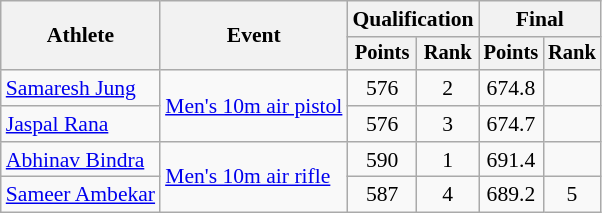<table class="wikitable" style="font-size:90%">
<tr>
<th rowspan=2>Athlete</th>
<th rowspan=2>Event</th>
<th colspan=2>Qualification</th>
<th colspan=2>Final</th>
</tr>
<tr style="font-size:95%">
<th>Points</th>
<th>Rank</th>
<th>Points</th>
<th>Rank</th>
</tr>
<tr align=center>
<td align=left><a href='#'>Samaresh Jung</a></td>
<td align=left rowspan=2><a href='#'>Men's 10m air pistol</a></td>
<td>576</td>
<td>2</td>
<td>674.8</td>
<td></td>
</tr>
<tr align=center>
<td align=left><a href='#'>Jaspal Rana</a></td>
<td>576</td>
<td>3</td>
<td>674.7</td>
<td></td>
</tr>
<tr align=center>
<td align=left><a href='#'>Abhinav Bindra</a></td>
<td align=left rowspan=2><a href='#'>Men's 10m air rifle</a></td>
<td>590</td>
<td>1</td>
<td>691.4</td>
<td></td>
</tr>
<tr align=center>
<td align=left><a href='#'>Sameer Ambekar</a></td>
<td>587</td>
<td>4</td>
<td>689.2</td>
<td>5</td>
</tr>
</table>
